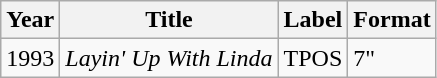<table class="wikitable">
<tr>
<th>Year</th>
<th>Title</th>
<th>Label</th>
<th>Format</th>
</tr>
<tr>
<td>1993</td>
<td><em>Layin' Up With Linda</em></td>
<td>TPOS</td>
<td>7"</td>
</tr>
</table>
